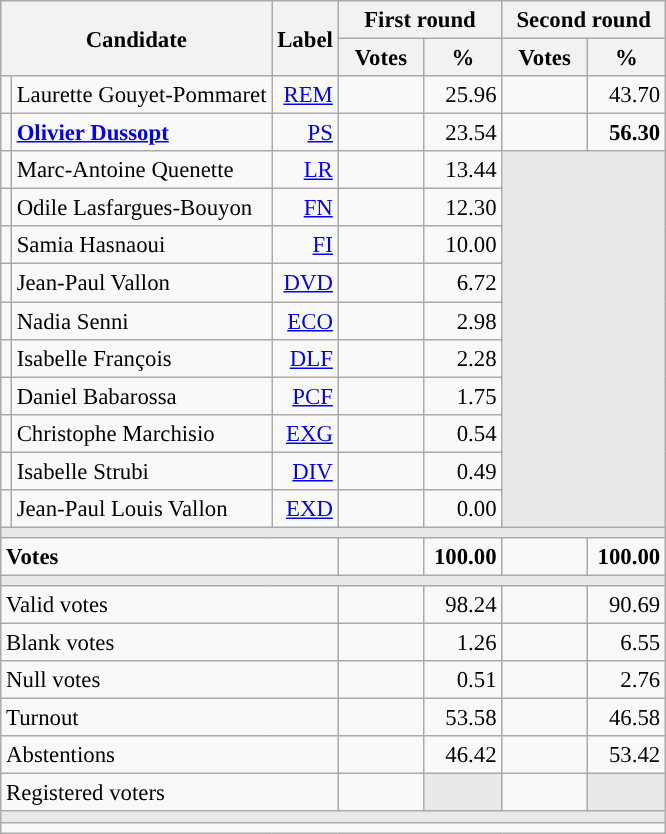<table class="wikitable" style="text-align:right;font-size:95%;">
<tr>
<th rowspan="2" colspan="2">Candidate</th>
<th rowspan="2">Label</th>
<th colspan="2">First round</th>
<th colspan="2">Second round</th>
</tr>
<tr>
<th style="width:50px;">Votes</th>
<th style="width:45px;">%</th>
<th style="width:50px;">Votes</th>
<th style="width:45px;">%</th>
</tr>
<tr>
<td style="color:inherit;background:"></td>
<td style="text-align:left;">Laurette Gouyet-Pommaret</td>
<td><a href='#'>REM</a></td>
<td></td>
<td>25.96</td>
<td></td>
<td>43.70</td>
</tr>
<tr>
<td style="color:inherit;background:"></td>
<td style="text-align:left;"><strong><a href='#'>Olivier Dussopt</a></strong></td>
<td><a href='#'>PS</a></td>
<td></td>
<td>23.54</td>
<td><strong></strong></td>
<td><strong>56.30</strong></td>
</tr>
<tr>
<td style="color:inherit;background:"></td>
<td style="text-align:left;">Marc-Antoine Quenette</td>
<td><a href='#'>LR</a></td>
<td></td>
<td>13.44</td>
<td colspan="2" rowspan="10" style="background:#E9E9E9;"></td>
</tr>
<tr>
<td style="color:inherit;background:"></td>
<td style="text-align:left;">Odile Lasfargues-Bouyon</td>
<td><a href='#'>FN</a></td>
<td></td>
<td>12.30</td>
</tr>
<tr>
<td style="color:inherit;background:"></td>
<td style="text-align:left;">Samia Hasnaoui</td>
<td><a href='#'>FI</a></td>
<td></td>
<td>10.00</td>
</tr>
<tr>
<td style="color:inherit;background:"></td>
<td style="text-align:left;">Jean-Paul Vallon</td>
<td><a href='#'>DVD</a></td>
<td></td>
<td>6.72</td>
</tr>
<tr>
<td style="color:inherit;background:"></td>
<td style="text-align:left;">Nadia Senni</td>
<td><a href='#'>ECO</a></td>
<td></td>
<td>2.98</td>
</tr>
<tr>
<td style="color:inherit;background:"></td>
<td style="text-align:left;">Isabelle François</td>
<td><a href='#'>DLF</a></td>
<td></td>
<td>2.28</td>
</tr>
<tr>
<td style="color:inherit;background:"></td>
<td style="text-align:left;">Daniel Babarossa</td>
<td><a href='#'>PCF</a></td>
<td></td>
<td>1.75</td>
</tr>
<tr>
<td style="color:inherit;background:"></td>
<td style="text-align:left;">Christophe Marchisio</td>
<td><a href='#'>EXG</a></td>
<td></td>
<td>0.54</td>
</tr>
<tr>
<td style="color:inherit;background:"></td>
<td style="text-align:left;">Isabelle Strubi</td>
<td><a href='#'>DIV</a></td>
<td></td>
<td>0.49</td>
</tr>
<tr>
<td style="color:inherit;background:"></td>
<td style="text-align:left;">Jean-Paul Louis Vallon</td>
<td><a href='#'>EXD</a></td>
<td></td>
<td>0.00</td>
</tr>
<tr>
<td colspan="7" style="background:#E9E9E9;"></td>
</tr>
<tr style="font-weight:bold;">
<td colspan="3" style="text-align:left;">Votes</td>
<td></td>
<td>100.00</td>
<td></td>
<td>100.00</td>
</tr>
<tr>
<td colspan="7" style="background:#E9E9E9;"></td>
</tr>
<tr>
<td colspan="3" style="text-align:left;">Valid votes</td>
<td></td>
<td>98.24</td>
<td></td>
<td>90.69</td>
</tr>
<tr>
<td colspan="3" style="text-align:left;">Blank votes</td>
<td></td>
<td>1.26</td>
<td></td>
<td>6.55</td>
</tr>
<tr>
<td colspan="3" style="text-align:left;">Null votes</td>
<td></td>
<td>0.51</td>
<td></td>
<td>2.76</td>
</tr>
<tr>
<td colspan="3" style="text-align:left;">Turnout</td>
<td></td>
<td>53.58</td>
<td></td>
<td>46.58</td>
</tr>
<tr>
<td colspan="3" style="text-align:left;">Abstentions</td>
<td></td>
<td>46.42</td>
<td></td>
<td>53.42</td>
</tr>
<tr>
<td colspan="3" style="text-align:left;">Registered voters</td>
<td></td>
<td style="color:inherit;background:#E9E9E9;"></td>
<td></td>
<td style="color:inherit;background:#E9E9E9;"></td>
</tr>
<tr>
<td colspan="7" style="background:#E9E9E9;"></td>
</tr>
<tr>
<td colspan="7" style="text-align:left;"></td>
</tr>
</table>
